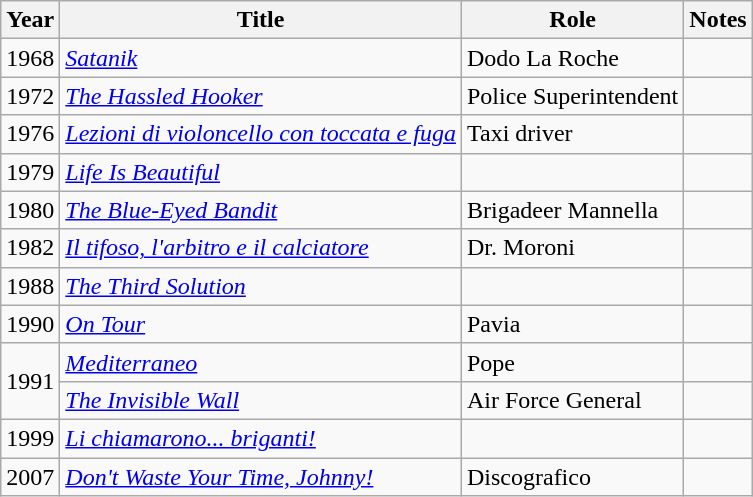<table class="wikitable sortable">
<tr>
<th>Year</th>
<th>Title</th>
<th>Role</th>
<th class="unsortable">Notes</th>
</tr>
<tr>
<td>1968</td>
<td><em><a href='#'>Satanik</a></em></td>
<td>Dodo La Roche</td>
<td></td>
</tr>
<tr>
<td>1972</td>
<td><em><a href='#'>The Hassled Hooker</a></em></td>
<td>Police Superintendent</td>
<td></td>
</tr>
<tr>
<td>1976</td>
<td><em><a href='#'>Lezioni di violoncello con toccata e fuga</a></em></td>
<td>Taxi driver</td>
<td></td>
</tr>
<tr>
<td>1979</td>
<td><em><a href='#'>Life Is Beautiful</a></em></td>
<td></td>
<td></td>
</tr>
<tr>
<td>1980</td>
<td><em><a href='#'>The Blue-Eyed Bandit</a></em></td>
<td>Brigadeer Mannella</td>
<td></td>
</tr>
<tr>
<td>1982</td>
<td><em><a href='#'>Il tifoso, l'arbitro e il calciatore</a></em></td>
<td>Dr. Moroni</td>
<td></td>
</tr>
<tr>
<td>1988</td>
<td><em><a href='#'>The Third Solution</a></em></td>
<td></td>
<td></td>
</tr>
<tr>
<td>1990</td>
<td><em><a href='#'>On Tour</a></em></td>
<td>Pavia</td>
<td></td>
</tr>
<tr>
<td rowspan=2>1991</td>
<td><em><a href='#'>Mediterraneo</a></em></td>
<td>Pope</td>
<td></td>
</tr>
<tr>
<td><em><a href='#'>The Invisible Wall</a></em></td>
<td>Air Force General</td>
<td></td>
</tr>
<tr>
<td>1999</td>
<td><em><a href='#'>Li chiamarono... briganti!</a></em></td>
<td></td>
<td></td>
</tr>
<tr>
<td>2007</td>
<td><em><a href='#'>Don't Waste Your Time, Johnny!</a></em></td>
<td>Discografico</td>
<td></td>
</tr>
</table>
